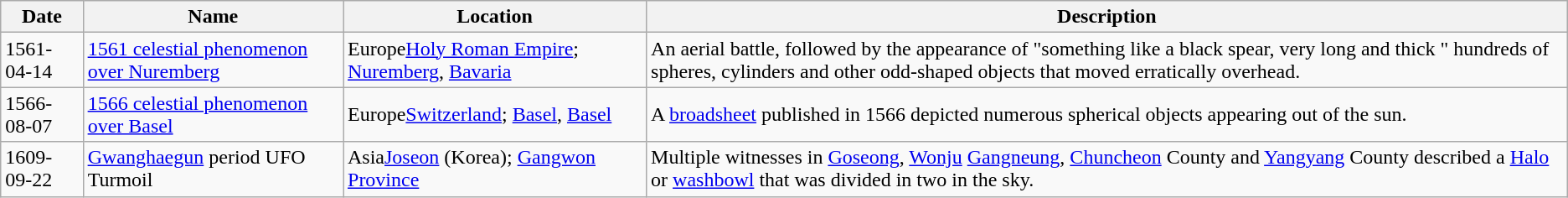<table class="wikitable sortable mw-datatable sticky-header sort-under-center">
<tr>
<th>Date</th>
<th>Name</th>
<th>Location</th>
<th>Description</th>
</tr>
<tr>
<td>1561-<wbr>04-14</td>
<td><a href='#'>1561 celestial phenomenon over Nuremberg</a></td>
<td><span>Europe</span><a href='#'>Holy Roman Empire</a>; <a href='#'>Nuremberg</a>, <a href='#'>Bavaria</a></td>
<td> An aerial battle, followed by the appearance of "something like a black spear, very long and thick "    hundreds of spheres, cylinders and other odd-shaped objects that moved erratically overhead.</td>
</tr>
<tr>
<td>1566-<wbr>08-07</td>
<td><a href='#'>1566 celestial phenomenon over Basel</a></td>
<td><span>Europe</span><a href='#'>Switzerland</a>; <a href='#'>Basel</a>, <a href='#'>Basel</a></td>
<td>A <a href='#'>broadsheet</a> published in 1566 depicted numerous spherical objects appearing out of the sun. </td>
</tr>
<tr>
<td>1609-<wbr>09-22</td>
<td><a href='#'>Gwanghaegun</a> period UFO Turmoil</td>
<td><span>Asia</span><a href='#'>Joseon</a> (Korea); <a href='#'>Gangwon Province</a></td>
<td>Multiple witnesses in <a href='#'>Goseong</a>, <a href='#'>Wonju</a> <a href='#'>Gangneung</a>, <a href='#'>Chuncheon</a> County  and <a href='#'>Yangyang</a> County described a <a href='#'>Halo</a> or <a href='#'>washbowl</a> that was divided in two in the sky.</td>
</tr>
</table>
